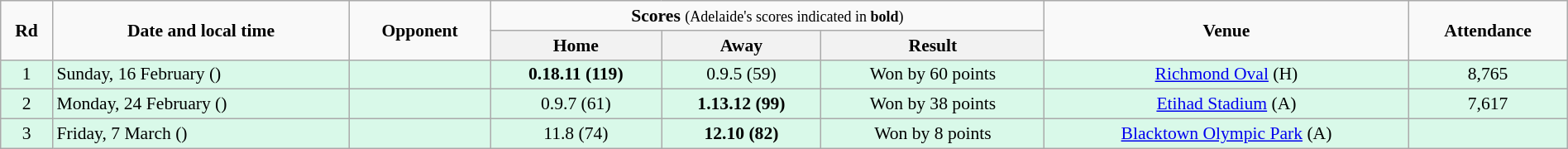<table class="wikitable" style="font-size:90%; text-align:center; width: 100%; margin-left: auto; margin-right: auto;">
<tr>
<td rowspan=2><strong>Rd</strong></td>
<td rowspan=2><strong>Date and local time</strong></td>
<td rowspan=2><strong>Opponent</strong></td>
<td colspan=3><strong>Scores</strong> <small>(Adelaide's scores indicated in <strong>bold</strong>)</small></td>
<td rowspan=2><strong>Venue</strong></td>
<td rowspan=2><strong>Attendance</strong></td>
</tr>
<tr>
<th>Home</th>
<th>Away</th>
<th>Result</th>
</tr>
<tr style="background:#d9f9e9;">
<td>1</td>
<td align=left>Sunday, 16 February ()</td>
<td align=left></td>
<td><strong>0.18.11 (119)</strong></td>
<td>0.9.5 (59)</td>
<td>Won by 60 points</td>
<td><a href='#'>Richmond Oval</a> (H)</td>
<td>8,765</td>
</tr>
<tr style="background:#d9f9e9;">
<td>2</td>
<td align=left>Monday, 24 February ()</td>
<td align=left></td>
<td>0.9.7 (61)</td>
<td><strong>1.13.12 (99)</strong></td>
<td>Won by 38 points</td>
<td><a href='#'>Etihad Stadium</a> (A)</td>
<td>7,617</td>
</tr>
<tr style="background:#d9f9e9;">
<td>3</td>
<td align=left>Friday, 7 March ()</td>
<td align=left></td>
<td>11.8 (74)</td>
<td><strong>12.10 (82)</strong></td>
<td>Won by 8 points</td>
<td><a href='#'>Blacktown Olympic Park</a> (A)</td>
<td></td>
</tr>
</table>
